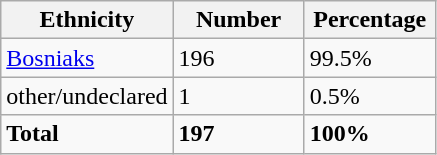<table class="wikitable">
<tr>
<th width="100px">Ethnicity</th>
<th width="80px">Number</th>
<th width="80px">Percentage</th>
</tr>
<tr>
<td><a href='#'>Bosniaks</a></td>
<td>196</td>
<td>99.5%</td>
</tr>
<tr>
<td>other/undeclared</td>
<td>1</td>
<td>0.5%</td>
</tr>
<tr>
<td><strong>Total</strong></td>
<td><strong>197</strong></td>
<td><strong>100%</strong></td>
</tr>
</table>
